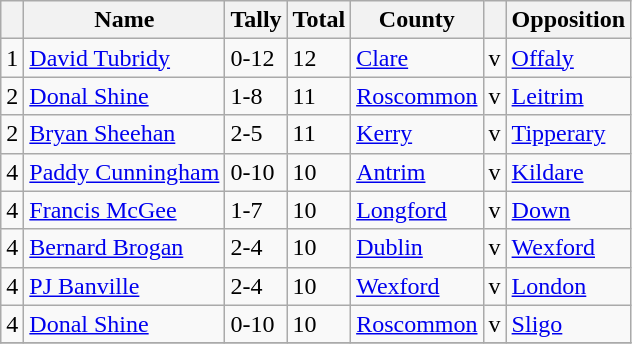<table class="wikitable">
<tr>
<th></th>
<th>Name</th>
<th>Tally</th>
<th>Total</th>
<th>County</th>
<th></th>
<th>Opposition</th>
</tr>
<tr>
<td>1</td>
<td><a href='#'>David Tubridy</a></td>
<td>0-12</td>
<td>12</td>
<td><a href='#'>Clare</a></td>
<td>v</td>
<td><a href='#'>Offaly</a></td>
</tr>
<tr>
<td>2</td>
<td><a href='#'>Donal Shine</a></td>
<td>1-8</td>
<td>11</td>
<td><a href='#'>Roscommon</a></td>
<td>v</td>
<td><a href='#'>Leitrim</a></td>
</tr>
<tr>
<td>2</td>
<td><a href='#'>Bryan Sheehan</a></td>
<td>2-5</td>
<td>11</td>
<td><a href='#'>Kerry</a></td>
<td>v</td>
<td><a href='#'>Tipperary</a></td>
</tr>
<tr>
<td>4</td>
<td><a href='#'>Paddy Cunningham</a></td>
<td>0-10</td>
<td>10</td>
<td><a href='#'>Antrim</a></td>
<td>v</td>
<td><a href='#'>Kildare</a></td>
</tr>
<tr>
<td>4</td>
<td><a href='#'>Francis McGee</a></td>
<td>1-7</td>
<td>10</td>
<td><a href='#'>Longford</a></td>
<td>v</td>
<td><a href='#'>Down</a></td>
</tr>
<tr>
<td>4</td>
<td><a href='#'>Bernard Brogan</a></td>
<td>2-4</td>
<td>10</td>
<td><a href='#'>Dublin</a></td>
<td>v</td>
<td><a href='#'>Wexford</a></td>
</tr>
<tr>
<td>4</td>
<td><a href='#'>PJ Banville</a></td>
<td>2-4</td>
<td>10</td>
<td><a href='#'>Wexford</a></td>
<td>v</td>
<td><a href='#'>London</a></td>
</tr>
<tr>
<td>4</td>
<td><a href='#'>Donal Shine</a></td>
<td>0-10</td>
<td>10</td>
<td><a href='#'>Roscommon</a></td>
<td>v</td>
<td><a href='#'>Sligo</a></td>
</tr>
<tr>
</tr>
</table>
